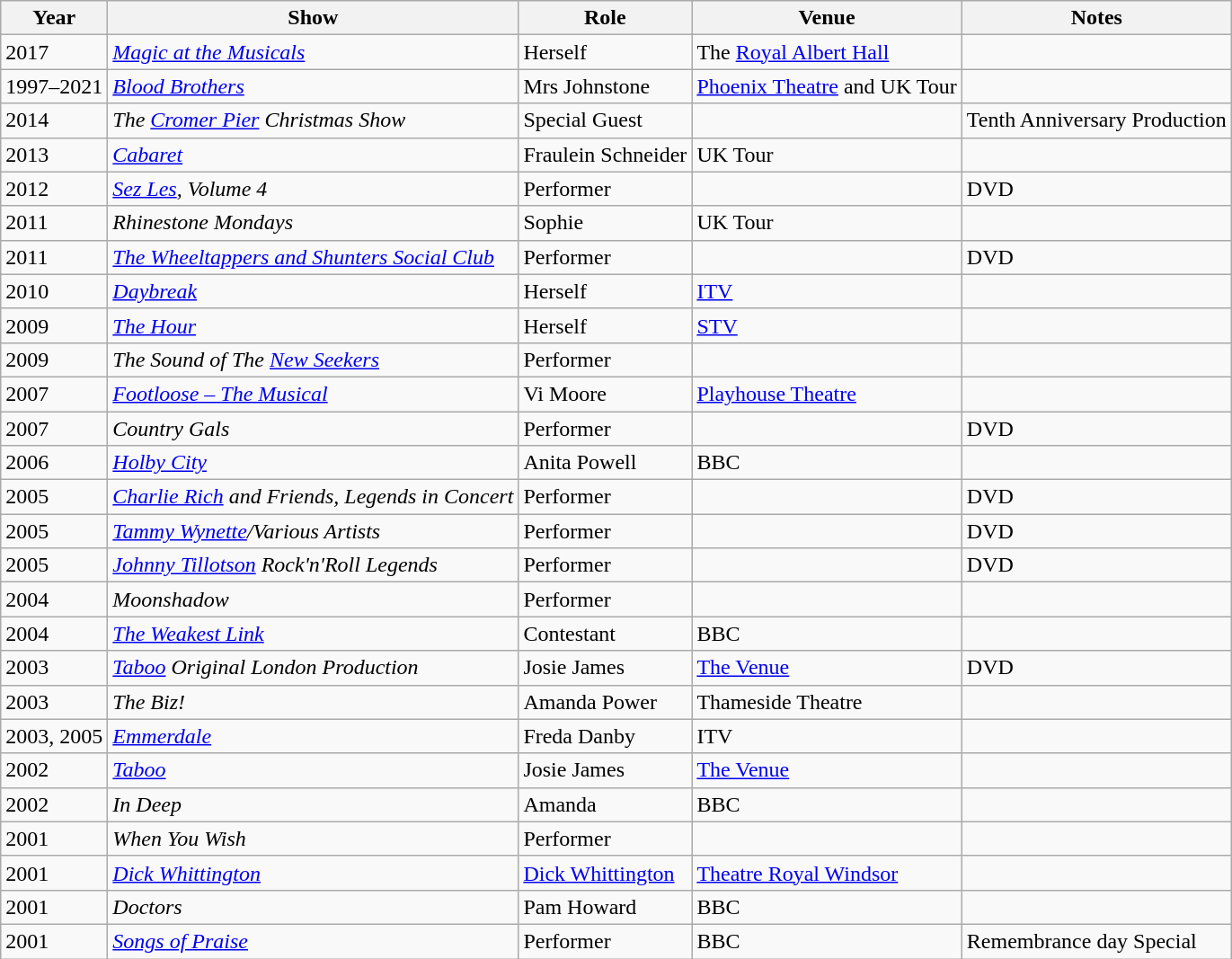<table class="wikitable">
<tr>
<th>Year</th>
<th>Show</th>
<th>Role</th>
<th>Venue</th>
<th>Notes</th>
</tr>
<tr>
<td>2017</td>
<td><em><a href='#'>Magic at the Musicals</a></em></td>
<td>Herself</td>
<td>The <a href='#'>Royal Albert Hall</a></td>
<td></td>
</tr>
<tr>
<td>1997–2021</td>
<td><em><a href='#'>Blood Brothers</a></em></td>
<td>Mrs Johnstone</td>
<td><a href='#'>Phoenix Theatre</a> and UK Tour</td>
<td></td>
</tr>
<tr>
<td>2014</td>
<td><em>The <a href='#'>Cromer Pier</a> Christmas Show</em></td>
<td>Special Guest</td>
<td></td>
<td>Tenth Anniversary Production</td>
</tr>
<tr>
<td>2013</td>
<td><em><a href='#'>Cabaret</a></em></td>
<td>Fraulein Schneider</td>
<td>UK Tour</td>
<td></td>
</tr>
<tr>
<td>2012</td>
<td><em><a href='#'>Sez Les</a>, Volume 4</em></td>
<td>Performer</td>
<td></td>
<td>DVD</td>
</tr>
<tr>
<td>2011</td>
<td><em>Rhinestone Mondays</em></td>
<td>Sophie</td>
<td>UK Tour</td>
<td></td>
</tr>
<tr>
<td>2011</td>
<td><em><a href='#'>The Wheeltappers and Shunters Social Club</a></em></td>
<td>Performer</td>
<td></td>
<td>DVD</td>
</tr>
<tr>
<td>2010</td>
<td><em><a href='#'>Daybreak</a></em></td>
<td>Herself</td>
<td><a href='#'>ITV</a></td>
<td></td>
</tr>
<tr>
<td>2009</td>
<td><em> <a href='#'>The Hour</a> </em></td>
<td>Herself</td>
<td><a href='#'>STV</a></td>
<td></td>
</tr>
<tr>
<td>2009</td>
<td><em> The Sound of The <a href='#'>New Seekers</a> </em></td>
<td>Performer</td>
<td></td>
<td></td>
</tr>
<tr>
<td>2007</td>
<td><em><a href='#'>Footloose – The Musical</a></em></td>
<td>Vi Moore</td>
<td><a href='#'>Playhouse Theatre</a></td>
<td></td>
</tr>
<tr>
<td>2007</td>
<td><em>Country Gals</em></td>
<td>Performer</td>
<td></td>
<td>DVD</td>
</tr>
<tr>
<td>2006</td>
<td><em><a href='#'>Holby City</a></em></td>
<td>Anita Powell</td>
<td>BBC</td>
<td></td>
</tr>
<tr>
<td>2005</td>
<td><em><a href='#'>Charlie Rich</a> and Friends, Legends in Concert</em></td>
<td>Performer</td>
<td></td>
<td>DVD</td>
</tr>
<tr>
<td>2005</td>
<td><em><a href='#'>Tammy Wynette</a>/Various Artists</em></td>
<td>Performer</td>
<td></td>
<td>DVD</td>
</tr>
<tr>
<td>2005</td>
<td><em><a href='#'>Johnny Tillotson</a> Rock'n'Roll Legends</em></td>
<td>Performer</td>
<td></td>
<td>DVD</td>
</tr>
<tr>
<td>2004</td>
<td><em>Moonshadow</em></td>
<td>Performer</td>
<td></td>
<td></td>
</tr>
<tr>
<td>2004</td>
<td><em><a href='#'>The Weakest Link</a></em></td>
<td>Contestant</td>
<td>BBC</td>
<td></td>
</tr>
<tr>
<td>2003</td>
<td><em><a href='#'>Taboo</a> Original London Production</em></td>
<td>Josie James</td>
<td><a href='#'>The Venue</a></td>
<td>DVD</td>
</tr>
<tr>
<td>2003</td>
<td><em>The Biz!</em></td>
<td>Amanda Power</td>
<td>Thameside Theatre</td>
<td></td>
</tr>
<tr>
<td>2003, 2005</td>
<td><em><a href='#'>Emmerdale</a> </em></td>
<td>Freda Danby</td>
<td>ITV</td>
<td></td>
</tr>
<tr>
<td>2002</td>
<td><em><a href='#'>Taboo</a></em></td>
<td>Josie James</td>
<td><a href='#'>The Venue</a></td>
<td></td>
</tr>
<tr>
<td>2002</td>
<td><em>In Deep</em></td>
<td>Amanda</td>
<td>BBC</td>
<td></td>
</tr>
<tr>
<td>2001</td>
<td><em>When You Wish</em></td>
<td>Performer</td>
<td></td>
<td></td>
</tr>
<tr>
<td>2001</td>
<td><em><a href='#'>Dick Whittington</a></em></td>
<td><a href='#'>Dick Whittington</a></td>
<td><a href='#'>Theatre Royal Windsor</a></td>
<td></td>
</tr>
<tr>
<td>2001</td>
<td><em>Doctors</em></td>
<td>Pam Howard</td>
<td>BBC</td>
<td></td>
</tr>
<tr>
<td>2001</td>
<td><em><a href='#'>Songs of Praise</a></em></td>
<td>Performer</td>
<td>BBC</td>
<td>Remembrance day Special</td>
</tr>
</table>
